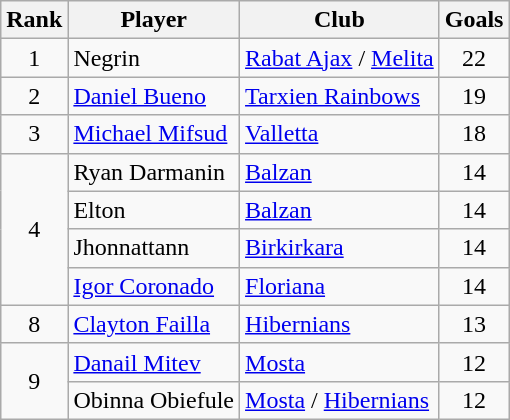<table class="wikitable" style="text-align:center">
<tr>
<th>Rank</th>
<th>Player</th>
<th>Club</th>
<th>Goals</th>
</tr>
<tr>
<td>1</td>
<td align="left"> Negrin</td>
<td align="left"><a href='#'>Rabat Ajax</a> / <a href='#'>Melita</a></td>
<td>22</td>
</tr>
<tr>
<td>2</td>
<td align="left"> <a href='#'>Daniel Bueno</a></td>
<td align="left"><a href='#'>Tarxien Rainbows</a></td>
<td>19</td>
</tr>
<tr>
<td>3</td>
<td align="left"> <a href='#'>Michael Mifsud</a></td>
<td align="left"><a href='#'>Valletta</a></td>
<td>18</td>
</tr>
<tr>
<td rowspan="4">4</td>
<td align="left"> Ryan Darmanin</td>
<td align="left"><a href='#'>Balzan</a></td>
<td>14</td>
</tr>
<tr>
<td align="left"> Elton</td>
<td align="left"><a href='#'>Balzan</a></td>
<td>14</td>
</tr>
<tr>
<td align="left"> Jhonnattann</td>
<td align="left"><a href='#'>Birkirkara</a></td>
<td>14</td>
</tr>
<tr>
<td align="left"> <a href='#'>Igor Coronado</a></td>
<td align="left"><a href='#'>Floriana</a></td>
<td>14</td>
</tr>
<tr>
<td>8</td>
<td align="left"> <a href='#'>Clayton Failla</a></td>
<td align="left"><a href='#'>Hibernians</a></td>
<td>13</td>
</tr>
<tr>
<td rowspan="2">9</td>
<td align="left"> <a href='#'>Danail Mitev</a></td>
<td align="left"><a href='#'>Mosta</a></td>
<td>12</td>
</tr>
<tr>
<td align="left"> Obinna Obiefule</td>
<td align="left"><a href='#'>Mosta</a> / <a href='#'>Hibernians</a></td>
<td>12</td>
</tr>
</table>
